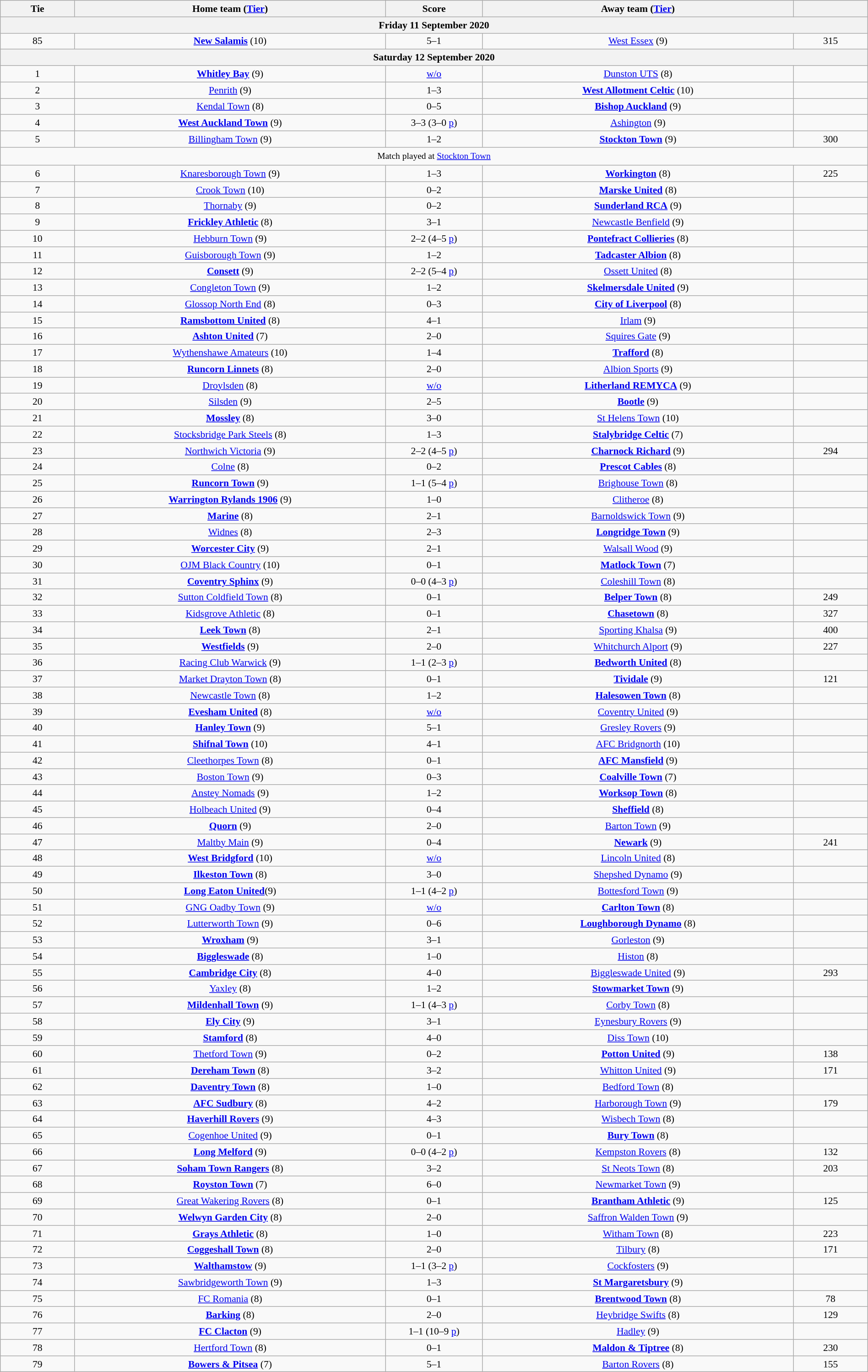<table class="wikitable" style="text-align:center; font-size:90%; width:100%">
<tr>
<th scope="col" style="width:  8.43%;">Tie</th>
<th scope="col" style="width: 35.29%;">Home team (<a href='#'>Tier</a>)</th>
<th scope="col" style="width: 11.00%;">Score</th>
<th scope="col" style="width: 35.29%;">Away team (<a href='#'>Tier</a>)</th>
<th scope="col" style="width:  8.43%;"></th>
</tr>
<tr>
<th colspan="5"><strong>Friday 11 September 2020</strong></th>
</tr>
<tr>
<td>85</td>
<td><strong><a href='#'>New Salamis</a></strong> (10)</td>
<td>5–1</td>
<td><a href='#'>West Essex</a> (9)</td>
<td>315</td>
</tr>
<tr>
<th colspan="5"><strong>Saturday 12 September 2020</strong></th>
</tr>
<tr>
<td>1</td>
<td><strong><a href='#'>Whitley Bay</a></strong> (9)</td>
<td><a href='#'>w/o</a></td>
<td><a href='#'>Dunston UTS</a> (8)</td>
<td></td>
</tr>
<tr>
<td>2</td>
<td><a href='#'>Penrith</a> (9)</td>
<td>1–3</td>
<td><strong><a href='#'>West Allotment Celtic</a></strong> (10)</td>
<td></td>
</tr>
<tr>
<td>3</td>
<td><a href='#'>Kendal Town</a> (8)</td>
<td>0–5</td>
<td><strong><a href='#'>Bishop Auckland</a></strong> (9)</td>
<td></td>
</tr>
<tr>
<td>4</td>
<td><strong><a href='#'>West Auckland Town</a></strong> (9)</td>
<td>3–3 (3–0 <a href='#'>p</a>)</td>
<td><a href='#'>Ashington</a> (9)</td>
<td></td>
</tr>
<tr>
<td>5</td>
<td><a href='#'>Billingham Town</a> (9)</td>
<td>1–2</td>
<td><strong><a href='#'>Stockton Town</a></strong> (9)</td>
<td>300</td>
</tr>
<tr>
<td colspan="5" style="height:20px; text-align:center; font-size:90%">Match played at <a href='#'>Stockton Town</a></td>
</tr>
<tr>
<td>6</td>
<td><a href='#'>Knaresborough Town</a> (9)</td>
<td>1–3</td>
<td><strong><a href='#'>Workington</a></strong> (8)</td>
<td>225</td>
</tr>
<tr>
<td>7</td>
<td><a href='#'>Crook Town</a> (10)</td>
<td>0–2</td>
<td><strong><a href='#'>Marske United</a></strong> (8)</td>
<td></td>
</tr>
<tr>
<td>8</td>
<td><a href='#'>Thornaby</a> (9)</td>
<td>0–2</td>
<td><strong><a href='#'>Sunderland RCA</a></strong> (9)</td>
<td></td>
</tr>
<tr>
<td>9</td>
<td><strong><a href='#'>Frickley Athletic</a></strong> (8)</td>
<td>3–1</td>
<td><a href='#'>Newcastle Benfield</a> (9)</td>
<td></td>
</tr>
<tr>
<td>10</td>
<td><a href='#'>Hebburn Town</a> (9)</td>
<td>2–2 (4–5 <a href='#'>p</a>)</td>
<td><strong><a href='#'>Pontefract Collieries</a></strong> (8)</td>
<td></td>
</tr>
<tr>
<td>11</td>
<td><a href='#'>Guisborough Town</a> (9)</td>
<td>1–2</td>
<td><strong><a href='#'>Tadcaster Albion</a></strong> (8)</td>
<td></td>
</tr>
<tr>
<td>12</td>
<td><strong><a href='#'>Consett</a></strong> (9)</td>
<td>2–2 (5–4 <a href='#'>p</a>)</td>
<td><a href='#'>Ossett United</a> (8)</td>
<td></td>
</tr>
<tr>
<td>13</td>
<td><a href='#'>Congleton Town</a> (9)</td>
<td>1–2</td>
<td><strong><a href='#'>Skelmersdale United</a></strong> (9)</td>
<td></td>
</tr>
<tr>
<td>14</td>
<td><a href='#'>Glossop North End</a> (8)</td>
<td>0–3</td>
<td><strong><a href='#'>City of Liverpool</a></strong> (8)</td>
<td></td>
</tr>
<tr>
<td>15</td>
<td><strong><a href='#'>Ramsbottom United</a></strong> (8)</td>
<td>4–1</td>
<td><a href='#'>Irlam</a> (9)</td>
<td></td>
</tr>
<tr>
<td>16</td>
<td><strong><a href='#'>Ashton United</a></strong> (7)</td>
<td>2–0</td>
<td><a href='#'>Squires Gate</a> (9)</td>
<td></td>
</tr>
<tr>
<td>17</td>
<td><a href='#'>Wythenshawe Amateurs</a> (10)</td>
<td>1–4</td>
<td><strong><a href='#'>Trafford</a></strong> (8)</td>
<td></td>
</tr>
<tr>
<td>18</td>
<td><strong><a href='#'>Runcorn Linnets</a></strong> (8)</td>
<td>2–0</td>
<td><a href='#'>Albion Sports</a> (9)</td>
<td></td>
</tr>
<tr>
<td>19</td>
<td><a href='#'>Droylsden</a> (8)</td>
<td><a href='#'>w/o</a></td>
<td><strong><a href='#'>Litherland REMYCA</a></strong> (9)</td>
<td></td>
</tr>
<tr>
<td>20</td>
<td><a href='#'>Silsden</a> (9)</td>
<td>2–5</td>
<td><strong><a href='#'>Bootle</a></strong> (9)</td>
<td></td>
</tr>
<tr>
<td>21</td>
<td><strong><a href='#'>Mossley</a></strong> (8)</td>
<td>3–0</td>
<td><a href='#'>St Helens Town</a> (10)</td>
<td></td>
</tr>
<tr>
<td>22</td>
<td><a href='#'>Stocksbridge Park Steels</a> (8)</td>
<td>1–3</td>
<td><strong><a href='#'>Stalybridge Celtic</a></strong> (7)</td>
<td></td>
</tr>
<tr>
<td>23</td>
<td><a href='#'>Northwich Victoria</a> (9)</td>
<td>2–2 (4–5 <a href='#'>p</a>)</td>
<td><strong><a href='#'>Charnock Richard</a></strong> (9)</td>
<td>294</td>
</tr>
<tr>
<td>24</td>
<td><a href='#'>Colne</a> (8)</td>
<td>0–2</td>
<td><strong><a href='#'>Prescot Cables</a></strong> (8)</td>
<td></td>
</tr>
<tr>
<td>25</td>
<td><strong><a href='#'>Runcorn Town</a></strong> (9)</td>
<td>1–1 (5–4 <a href='#'>p</a>)</td>
<td><a href='#'>Brighouse Town</a> (8)</td>
<td></td>
</tr>
<tr>
<td>26</td>
<td><strong><a href='#'>Warrington Rylands 1906</a></strong> (9)</td>
<td>1–0</td>
<td><a href='#'>Clitheroe</a> (8)</td>
<td></td>
</tr>
<tr>
<td>27</td>
<td><strong><a href='#'>Marine</a></strong> (8)</td>
<td>2–1</td>
<td><a href='#'>Barnoldswick Town</a> (9)</td>
<td></td>
</tr>
<tr>
<td>28</td>
<td><a href='#'>Widnes</a> (8)</td>
<td>2–3</td>
<td><strong><a href='#'>Longridge Town</a></strong> (9)</td>
<td></td>
</tr>
<tr>
<td>29</td>
<td><strong><a href='#'>Worcester City</a></strong> (9)</td>
<td>2–1</td>
<td><a href='#'>Walsall Wood</a> (9)</td>
<td></td>
</tr>
<tr>
<td>30</td>
<td><a href='#'>OJM Black Country</a> (10)</td>
<td>0–1</td>
<td><strong><a href='#'>Matlock Town</a></strong> (7)</td>
<td></td>
</tr>
<tr>
<td>31</td>
<td><strong><a href='#'>Coventry Sphinx</a></strong> (9)</td>
<td>0–0 (4–3 <a href='#'>p</a>)</td>
<td><a href='#'>Coleshill Town</a> (8)</td>
<td></td>
</tr>
<tr>
<td>32</td>
<td><a href='#'>Sutton Coldfield Town</a> (8)</td>
<td>0–1</td>
<td><strong><a href='#'>Belper Town</a></strong> (8)</td>
<td>249</td>
</tr>
<tr>
<td>33</td>
<td><a href='#'>Kidsgrove Athletic</a> (8)</td>
<td>0–1</td>
<td><strong><a href='#'>Chasetown</a></strong> (8)</td>
<td>327</td>
</tr>
<tr>
<td>34</td>
<td><strong><a href='#'>Leek Town</a></strong> (8)</td>
<td>2–1</td>
<td><a href='#'>Sporting Khalsa</a> (9)</td>
<td>400</td>
</tr>
<tr>
<td>35</td>
<td><strong><a href='#'>Westfields</a></strong> (9)</td>
<td>2–0</td>
<td><a href='#'>Whitchurch Alport</a> (9)</td>
<td>227</td>
</tr>
<tr>
<td>36</td>
<td><a href='#'>Racing Club Warwick</a> (9)</td>
<td>1–1 (2–3 <a href='#'>p</a>)</td>
<td><strong><a href='#'>Bedworth United</a></strong> (8)</td>
<td></td>
</tr>
<tr>
<td>37</td>
<td><a href='#'>Market Drayton Town</a> (8)</td>
<td>0–1</td>
<td><strong><a href='#'>Tividale</a></strong> (9)</td>
<td>121</td>
</tr>
<tr>
<td>38</td>
<td><a href='#'>Newcastle Town</a> (8)</td>
<td>1–2</td>
<td><strong><a href='#'>Halesowen Town</a></strong> (8)</td>
<td></td>
</tr>
<tr>
<td>39</td>
<td><strong><a href='#'>Evesham United</a></strong> (8)</td>
<td><a href='#'>w/o</a></td>
<td><a href='#'>Coventry United</a> (9)</td>
<td></td>
</tr>
<tr>
<td>40</td>
<td><strong><a href='#'>Hanley Town</a></strong> (9)</td>
<td>5–1</td>
<td><a href='#'>Gresley Rovers</a> (9)</td>
<td></td>
</tr>
<tr>
<td>41</td>
<td><strong><a href='#'>Shifnal Town</a></strong> (10)</td>
<td>4–1</td>
<td><a href='#'>AFC Bridgnorth</a> (10)</td>
<td></td>
</tr>
<tr>
<td>42</td>
<td><a href='#'>Cleethorpes Town</a> (8)</td>
<td>0–1</td>
<td><strong><a href='#'>AFC Mansfield</a></strong> (9)</td>
<td></td>
</tr>
<tr>
<td>43</td>
<td><a href='#'>Boston Town</a> (9)</td>
<td>0–3</td>
<td><strong><a href='#'>Coalville Town</a></strong> (7)</td>
<td></td>
</tr>
<tr>
<td>44</td>
<td><a href='#'>Anstey Nomads</a> (9)</td>
<td>1–2</td>
<td><strong><a href='#'>Worksop Town</a></strong> (8)</td>
<td></td>
</tr>
<tr>
<td>45</td>
<td><a href='#'>Holbeach United</a> (9)</td>
<td>0–4</td>
<td><strong><a href='#'>Sheffield</a></strong> (8)</td>
<td></td>
</tr>
<tr>
<td>46</td>
<td><strong><a href='#'>Quorn</a></strong> (9)</td>
<td>2–0</td>
<td><a href='#'>Barton Town</a> (9)</td>
<td></td>
</tr>
<tr>
<td>47</td>
<td><a href='#'>Maltby Main</a> (9)</td>
<td>0–4</td>
<td><strong><a href='#'>Newark</a></strong> (9)</td>
<td>241</td>
</tr>
<tr>
<td>48</td>
<td><strong><a href='#'>West Bridgford</a></strong> (10)</td>
<td><a href='#'>w/o</a></td>
<td><a href='#'>Lincoln United</a> (8)</td>
<td></td>
</tr>
<tr>
<td>49</td>
<td><strong><a href='#'>Ilkeston Town</a></strong> (8)</td>
<td>3–0</td>
<td><a href='#'>Shepshed Dynamo</a> (9)</td>
<td></td>
</tr>
<tr>
<td>50</td>
<td><strong><a href='#'>Long Eaton United</a></strong>(9)</td>
<td>1–1 (4–2 <a href='#'>p</a>)</td>
<td><a href='#'>Bottesford Town</a> (9)</td>
<td></td>
</tr>
<tr>
<td>51</td>
<td><a href='#'>GNG Oadby Town</a> (9)</td>
<td><a href='#'>w/o</a></td>
<td><strong><a href='#'>Carlton Town</a></strong> (8)</td>
<td></td>
</tr>
<tr>
<td>52</td>
<td><a href='#'>Lutterworth Town</a> (9)</td>
<td>0–6</td>
<td><strong><a href='#'>Loughborough Dynamo</a></strong> (8)</td>
<td></td>
</tr>
<tr>
<td>53</td>
<td><strong><a href='#'>Wroxham</a></strong> (9)</td>
<td>3–1</td>
<td><a href='#'>Gorleston</a> (9)</td>
<td></td>
</tr>
<tr>
<td>54</td>
<td><strong><a href='#'>Biggleswade</a></strong> (8)</td>
<td>1–0</td>
<td><a href='#'>Histon</a> (8)</td>
<td></td>
</tr>
<tr>
<td>55</td>
<td><strong><a href='#'>Cambridge City</a></strong> (8)</td>
<td>4–0</td>
<td><a href='#'>Biggleswade United</a> (9)</td>
<td>293</td>
</tr>
<tr>
<td>56</td>
<td><a href='#'>Yaxley</a> (8)</td>
<td>1–2</td>
<td><strong><a href='#'>Stowmarket Town</a></strong> (9)</td>
<td></td>
</tr>
<tr>
<td>57</td>
<td><strong><a href='#'>Mildenhall Town</a></strong> (9)</td>
<td>1–1 (4–3 <a href='#'>p</a>)</td>
<td><a href='#'>Corby Town</a> (8)</td>
<td></td>
</tr>
<tr>
<td>58</td>
<td><strong><a href='#'>Ely City</a> </strong> (9)</td>
<td>3–1</td>
<td><a href='#'>Eynesbury Rovers</a> (9)</td>
<td></td>
</tr>
<tr>
<td>59</td>
<td><strong><a href='#'>Stamford</a></strong> (8)</td>
<td>4–0</td>
<td><a href='#'>Diss Town</a> (10)</td>
<td></td>
</tr>
<tr>
<td>60</td>
<td><a href='#'>Thetford Town</a> (9)</td>
<td>0–2</td>
<td><strong><a href='#'>Potton United</a></strong> (9)</td>
<td>138</td>
</tr>
<tr>
<td>61</td>
<td><strong><a href='#'>Dereham Town</a></strong> (8)</td>
<td>3–2</td>
<td><a href='#'>Whitton United</a> (9)</td>
<td>171</td>
</tr>
<tr>
<td>62</td>
<td><strong><a href='#'>Daventry Town</a></strong> (8)</td>
<td>1–0</td>
<td><a href='#'>Bedford Town</a> (8)</td>
<td></td>
</tr>
<tr>
<td>63</td>
<td><strong><a href='#'>AFC Sudbury</a></strong> (8)</td>
<td>4–2</td>
<td><a href='#'>Harborough Town</a> (9)</td>
<td>179</td>
</tr>
<tr>
<td>64</td>
<td><strong><a href='#'>Haverhill Rovers</a></strong> (9)</td>
<td>4–3</td>
<td><a href='#'>Wisbech Town</a> (8)</td>
<td></td>
</tr>
<tr>
<td>65</td>
<td><a href='#'>Cogenhoe United</a> (9)</td>
<td>0–1</td>
<td><strong><a href='#'>Bury Town</a></strong> (8)</td>
<td></td>
</tr>
<tr>
<td>66</td>
<td><strong><a href='#'>Long Melford</a></strong> (9)</td>
<td>0–0 (4–2 <a href='#'>p</a>)</td>
<td><a href='#'>Kempston Rovers</a> (8)</td>
<td>132</td>
</tr>
<tr>
<td>67</td>
<td><strong><a href='#'>Soham Town Rangers</a></strong> (8)</td>
<td>3–2</td>
<td><a href='#'>St Neots Town</a> (8)</td>
<td>203</td>
</tr>
<tr>
<td>68</td>
<td><strong><a href='#'>Royston Town</a></strong> (7)</td>
<td>6–0</td>
<td><a href='#'>Newmarket Town</a> (9)</td>
<td></td>
</tr>
<tr>
<td>69</td>
<td><a href='#'>Great Wakering Rovers</a> (8)</td>
<td>0–1</td>
<td><strong><a href='#'>Brantham Athletic</a></strong> (9)</td>
<td>125</td>
</tr>
<tr>
<td>70</td>
<td><strong><a href='#'>Welwyn Garden City</a></strong> (8)</td>
<td>2–0</td>
<td><a href='#'>Saffron Walden Town</a> (9)</td>
<td></td>
</tr>
<tr>
<td>71</td>
<td><strong><a href='#'>Grays Athletic</a></strong> (8)</td>
<td>1–0</td>
<td><a href='#'>Witham Town</a> (8)</td>
<td>223</td>
</tr>
<tr>
<td>72</td>
<td><strong><a href='#'>Coggeshall Town</a></strong> (8)</td>
<td>2–0</td>
<td><a href='#'>Tilbury</a> (8)</td>
<td>171</td>
</tr>
<tr>
<td>73</td>
<td><strong><a href='#'>Walthamstow</a></strong> (9)</td>
<td>1–1 (3–2 <a href='#'>p</a>)</td>
<td><a href='#'>Cockfosters</a> (9)</td>
<td></td>
</tr>
<tr>
<td>74</td>
<td><a href='#'>Sawbridgeworth Town</a> (9)</td>
<td>1–3</td>
<td><strong><a href='#'>St Margaretsbury</a></strong> (9)</td>
<td></td>
</tr>
<tr>
<td>75</td>
<td><a href='#'>FC Romania</a> (8)</td>
<td>0–1</td>
<td><strong><a href='#'>Brentwood Town</a></strong> (8)</td>
<td>78</td>
</tr>
<tr>
<td>76</td>
<td><strong><a href='#'>Barking</a></strong> (8)</td>
<td>2–0</td>
<td><a href='#'>Heybridge Swifts</a> (8)</td>
<td>129</td>
</tr>
<tr>
<td>77</td>
<td><strong><a href='#'>FC Clacton</a></strong> (9)</td>
<td>1–1 (10–9 <a href='#'>p</a>)</td>
<td><a href='#'>Hadley</a> (9)</td>
<td></td>
</tr>
<tr>
<td>78</td>
<td><a href='#'>Hertford Town</a> (8)</td>
<td>0–1</td>
<td><strong><a href='#'>Maldon & Tiptree</a></strong> (8)</td>
<td>230</td>
</tr>
<tr>
<td>79</td>
<td><strong><a href='#'>Bowers & Pitsea</a></strong> (7)</td>
<td>5–1</td>
<td><a href='#'>Barton Rovers</a> (8)</td>
<td>155</td>
</tr>
</table>
